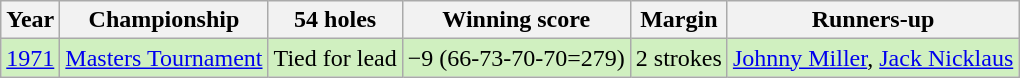<table class="wikitable">
<tr>
<th>Year</th>
<th>Championship</th>
<th>54 holes</th>
<th>Winning score</th>
<th>Margin</th>
<th>Runners-up</th>
</tr>
<tr style="background:#D0F0C0;">
<td><a href='#'>1971</a></td>
<td><a href='#'>Masters Tournament</a></td>
<td>Tied for lead</td>
<td>−9 (66-73-70-70=279)</td>
<td>2 strokes</td>
<td> <a href='#'>Johnny Miller</a>,  <a href='#'>Jack Nicklaus</a></td>
</tr>
</table>
